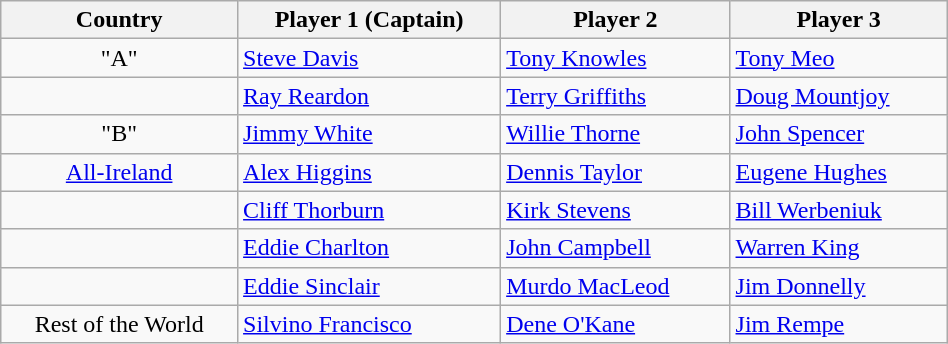<table class="wikitable" width=50%>
<tr>
<th>Country</th>
<th>Player 1 (Captain)</th>
<th>Player 2</th>
<th>Player 3</th>
</tr>
<tr bgcolor=>
<td align="center"> "A"</td>
<td><a href='#'>Steve Davis</a></td>
<td><a href='#'>Tony Knowles</a></td>
<td><a href='#'>Tony Meo</a></td>
</tr>
<tr bgcolor=>
<td align="center"></td>
<td><a href='#'>Ray Reardon</a></td>
<td><a href='#'>Terry Griffiths</a></td>
<td><a href='#'>Doug Mountjoy</a></td>
</tr>
<tr bgcolor=>
<td align="center"> "B"</td>
<td><a href='#'>Jimmy White</a></td>
<td><a href='#'>Willie Thorne</a></td>
<td><a href='#'>John Spencer</a></td>
</tr>
<tr bgcolor=>
<td align="center">  <a href='#'>All-Ireland</a></td>
<td><a href='#'>Alex Higgins</a></td>
<td><a href='#'>Dennis Taylor</a></td>
<td><a href='#'>Eugene Hughes</a></td>
</tr>
<tr bgcolor=>
<td align="center"></td>
<td><a href='#'>Cliff Thorburn</a></td>
<td><a href='#'>Kirk Stevens</a></td>
<td><a href='#'>Bill Werbeniuk</a></td>
</tr>
<tr bgcolor=>
<td align="center"></td>
<td><a href='#'>Eddie Charlton</a></td>
<td><a href='#'>John Campbell</a></td>
<td><a href='#'>Warren King</a></td>
</tr>
<tr bgcolor=>
<td align="center"></td>
<td><a href='#'>Eddie Sinclair</a></td>
<td><a href='#'>Murdo MacLeod</a></td>
<td><a href='#'>Jim Donnelly</a></td>
</tr>
<tr bgcolor=>
<td align="center">Rest of the World</td>
<td> <a href='#'>Silvino Francisco</a></td>
<td> <a href='#'>Dene O'Kane</a></td>
<td> <a href='#'>Jim Rempe</a></td>
</tr>
</table>
